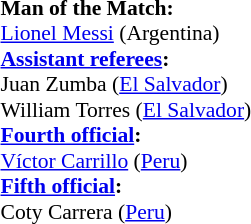<table width=50% style="font-size:90%">
<tr>
<td><br><strong>Man of the Match:</strong>
<br><a href='#'>Lionel Messi</a> (Argentina)<br><strong><a href='#'>Assistant referees</a>:</strong>
<br>Juan Zumba (<a href='#'>El Salvador</a>)
<br>William Torres (<a href='#'>El Salvador</a>)
<br><strong><a href='#'>Fourth official</a>:</strong>
<br><a href='#'>Víctor Carrillo</a> (<a href='#'>Peru</a>)
<br><strong><a href='#'>Fifth official</a>:</strong>
<br>Coty Carrera (<a href='#'>Peru</a>)</td>
</tr>
</table>
